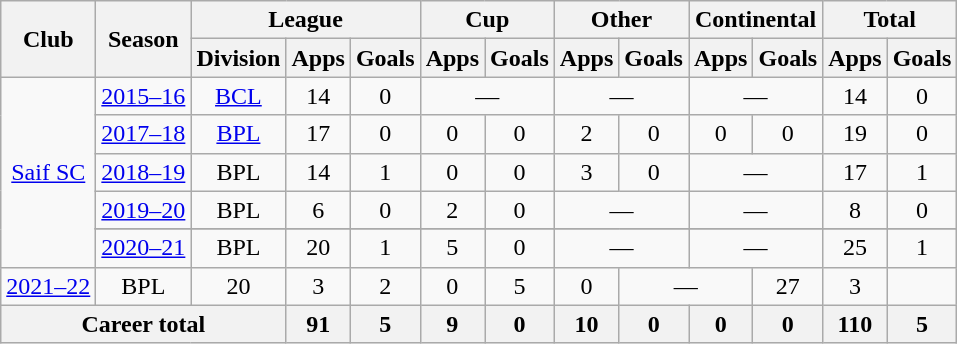<table class="wikitable" style="text-align: center">
<tr>
<th rowspan="2">Club</th>
<th rowspan="2">Season</th>
<th colspan="3">League</th>
<th colspan="2">Cup</th>
<th colspan="2">Other</th>
<th colspan="2">Continental</th>
<th colspan="2">Total</th>
</tr>
<tr>
<th>Division</th>
<th>Apps</th>
<th>Goals</th>
<th>Apps</th>
<th>Goals</th>
<th>Apps</th>
<th>Goals</th>
<th>Apps</th>
<th>Goals</th>
<th>Apps</th>
<th>Goals</th>
</tr>
<tr>
<td rowspan="6"><a href='#'>Saif SC</a></td>
<td><a href='#'>2015–16</a></td>
<td><a href='#'>BCL</a></td>
<td>14</td>
<td>0</td>
<td colspan="2">—</td>
<td colspan="2">—</td>
<td colspan="2">—</td>
<td>14</td>
<td>0</td>
</tr>
<tr>
<td><a href='#'>2017–18</a></td>
<td><a href='#'>BPL</a></td>
<td>17</td>
<td>0</td>
<td>0</td>
<td>0</td>
<td>2</td>
<td>0</td>
<td>0</td>
<td>0</td>
<td>19</td>
<td>0</td>
</tr>
<tr>
<td><a href='#'>2018–19</a></td>
<td>BPL</td>
<td>14</td>
<td>1</td>
<td>0</td>
<td>0</td>
<td>3</td>
<td>0</td>
<td colspan="2">—</td>
<td>17</td>
<td>1</td>
</tr>
<tr>
<td><a href='#'>2019–20</a></td>
<td>BPL</td>
<td>6</td>
<td>0</td>
<td>2</td>
<td>0</td>
<td colspan="2">—</td>
<td colspan="2">—</td>
<td>8</td>
<td>0</td>
</tr>
<tr>
</tr>
<tr>
<td><a href='#'>2020–21</a></td>
<td>BPL</td>
<td>20</td>
<td>1</td>
<td>5</td>
<td>0</td>
<td colspan="2">—</td>
<td colspan="2">—</td>
<td>25</td>
<td>1</td>
</tr>
<tr>
<td><a href='#'>2021–22</a></td>
<td>BPL</td>
<td>20</td>
<td>3</td>
<td>2</td>
<td>0</td>
<td>5</td>
<td>0</td>
<td colspan="2">—</td>
<td>27</td>
<td>3</td>
</tr>
<tr>
<th colspan="3"><strong>Career total</strong></th>
<th>91</th>
<th>5</th>
<th>9</th>
<th>0</th>
<th>10</th>
<th>0</th>
<th>0</th>
<th>0</th>
<th>110</th>
<th>5</th>
</tr>
</table>
